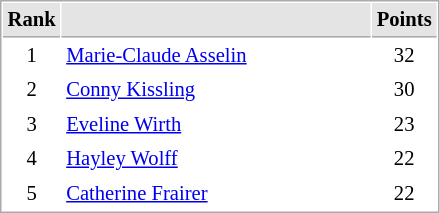<table cellspacing="1" cellpadding="3" style="border:1px solid #AAAAAA;font-size:86%">
<tr bgcolor="#E4E4E4">
<th style="border-bottom:1px solid #AAAAAA" width=10>Rank</th>
<th style="border-bottom:1px solid #AAAAAA" width=200></th>
<th style="border-bottom:1px solid #AAAAAA" width=20>Points</th>
</tr>
<tr>
<td align="center">1</td>
<td> <a href='#'>Marie-Claude Asselin</a></td>
<td align=center>32</td>
</tr>
<tr>
<td align="center">2</td>
<td> <a href='#'>Conny Kissling</a></td>
<td align=center>30</td>
</tr>
<tr>
<td align="center">3</td>
<td> <a href='#'>Eveline Wirth</a></td>
<td align=center>23</td>
</tr>
<tr>
<td align="center">4</td>
<td> <a href='#'>Hayley Wolff</a></td>
<td align=center>22</td>
</tr>
<tr>
<td align="center">5</td>
<td> <a href='#'>Catherine Frairer</a></td>
<td align=center>22</td>
</tr>
</table>
